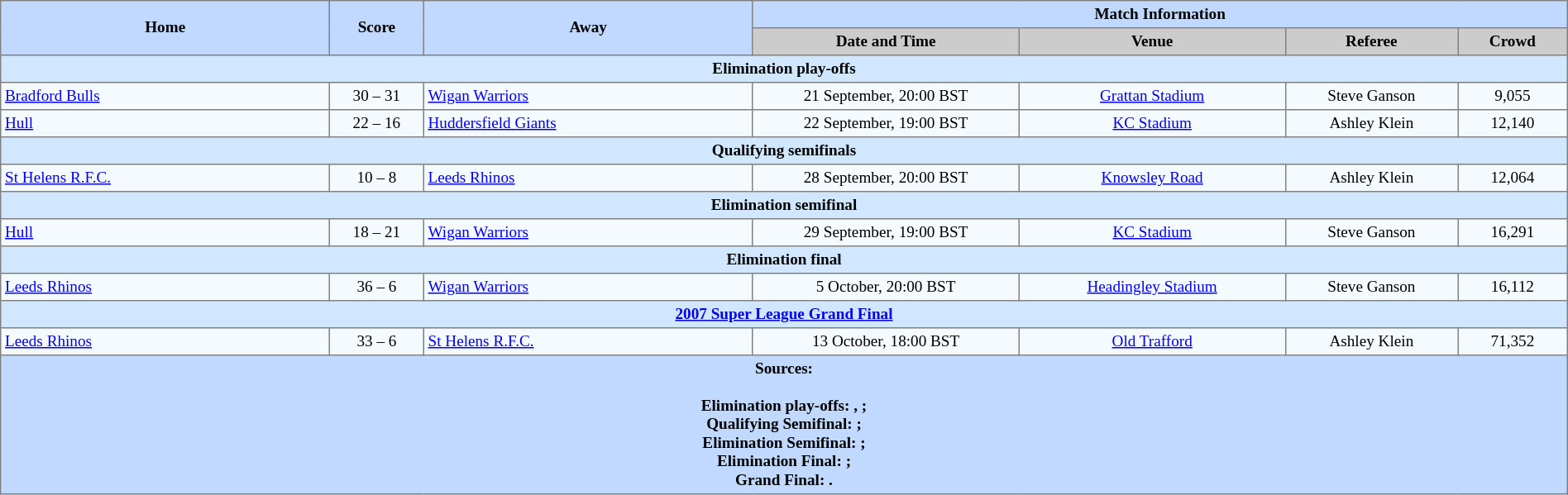<table border="1" cellpadding="3" cellspacing="0" style="border-collapse:collapse; font-size:80%; text-align:center; width:100%;">
<tr style="background:#c1d8ff;">
<th rowspan="2" style="width:21%;">Home</th>
<th rowspan="2" style="width:6%;">Score</th>
<th rowspan="2" style="width:21%;">Away</th>
<th colspan=6>Match Information</th>
</tr>
<tr style="background:#ccc;">
<th width=17%>Date and Time</th>
<th width=17%>Venue</th>
<th width=11%>Referee</th>
<th width=7%>Crowd</th>
</tr>
<tr style="background:#d0e7ff;">
<td colspan=7><strong>Elimination play-offs</strong></td>
</tr>
<tr style="background:#f5faff;">
<td align=left> <a href='#'>Bradford Bulls</a></td>
<td>30 – 31</td>
<td align=left> <a href='#'>Wigan Warriors</a></td>
<td>21 September, 20:00 BST</td>
<td><a href='#'>Grattan Stadium</a></td>
<td>Steve Ganson</td>
<td>9,055</td>
</tr>
<tr style="background:#f5faff;">
<td align=left> <a href='#'>Hull</a></td>
<td>22 – 16</td>
<td align=left> <a href='#'>Huddersfield Giants</a></td>
<td>22 September, 19:00 BST</td>
<td><a href='#'>KC Stadium</a></td>
<td>Ashley Klein</td>
<td>12,140</td>
</tr>
<tr style="background:#d0e7ff;">
<td colspan=7><strong>Qualifying semifinals</strong></td>
</tr>
<tr style="background:#f5faff;">
<td align=left> <a href='#'>St Helens R.F.C.</a></td>
<td>10 – 8</td>
<td align=left> <a href='#'>Leeds Rhinos</a></td>
<td>28 September, 20:00 BST</td>
<td><a href='#'>Knowsley Road</a></td>
<td>Ashley Klein</td>
<td>12,064</td>
</tr>
<tr style="background:#d0e7ff;">
<td colspan=7><strong>Elimination semifinal</strong></td>
</tr>
<tr style="background:#f5faff;">
<td align=left> <a href='#'>Hull</a></td>
<td>18 – 21</td>
<td align=left> <a href='#'>Wigan Warriors</a></td>
<td>29 September, 19:00 BST</td>
<td><a href='#'>KC Stadium</a></td>
<td>Steve Ganson</td>
<td>16,291</td>
</tr>
<tr style="background:#d0e7ff;">
<td colspan=7><strong>Elimination final</strong></td>
</tr>
<tr style="background:#f5faff;">
<td align=left> <a href='#'>Leeds Rhinos</a></td>
<td>36 – 6</td>
<td align=left> <a href='#'>Wigan Warriors</a></td>
<td>5 October, 20:00 BST</td>
<td><a href='#'>Headingley Stadium</a></td>
<td>Steve Ganson</td>
<td>16,112</td>
</tr>
<tr style="background:#d0e7ff;">
<td colspan=7><strong><a href='#'>2007 Super League Grand Final</a></strong></td>
</tr>
<tr style="background:#f5faff;">
<td align=left> <a href='#'>Leeds Rhinos</a></td>
<td>33 – 6</td>
<td align=left> <a href='#'>St Helens R.F.C.</a></td>
<td>13 October, 18:00 BST</td>
<td><a href='#'>Old Trafford</a></td>
<td>Ashley Klein</td>
<td>71,352</td>
</tr>
<tr style="background:#c1d8ff;">
<th colspan=10>Sources:<br><br>Elimination play-offs: , ;<br>
Qualifying Semifinal: ;<br>
Elimination Semifinal: ;<br>
Elimination Final: ;<br>
Grand Final: .</th>
</tr>
</table>
